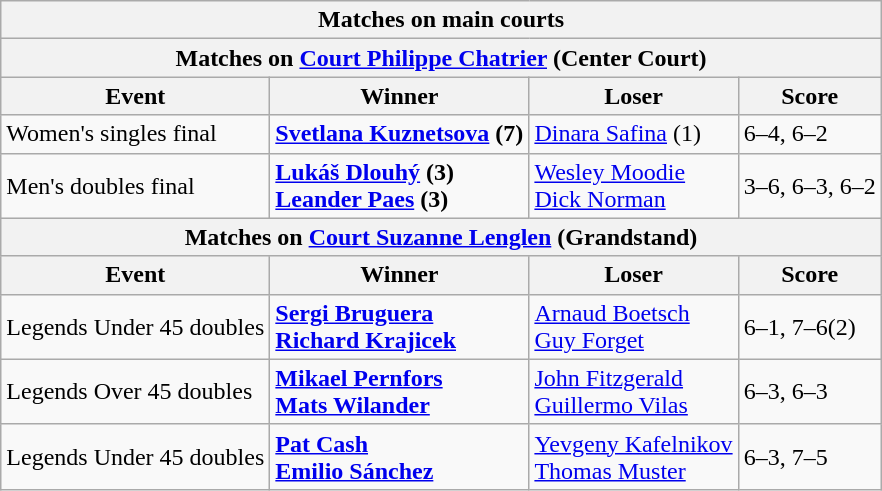<table class="wikitable collapsible uncollapsed" style="margin:auto;">
<tr>
<th colspan="4" style="white-space:nowrap;"><strong>Matches on main courts</strong></th>
</tr>
<tr>
<th colspan="4">Matches on <a href='#'>Court Philippe Chatrier</a> (Center Court)</th>
</tr>
<tr>
<th>Event</th>
<th>Winner</th>
<th>Loser</th>
<th>Score</th>
</tr>
<tr>
<td>Women's singles final</td>
<td> <strong><a href='#'>Svetlana Kuznetsova</a> (7)</strong></td>
<td> <a href='#'>Dinara Safina</a> (1)</td>
<td>6–4, 6–2</td>
</tr>
<tr>
<td>Men's doubles final</td>
<td> <strong><a href='#'>Lukáš Dlouhý</a> (3)<br>   <a href='#'>Leander Paes</a> (3)</strong></td>
<td> <a href='#'>Wesley Moodie</a><br>   <a href='#'>Dick Norman</a></td>
<td>3–6, 6–3, 6–2</td>
</tr>
<tr>
<th colspan="4">Matches on <a href='#'>Court Suzanne Lenglen</a> (Grandstand)</th>
</tr>
<tr>
<th>Event</th>
<th>Winner</th>
<th>Loser</th>
<th>Score</th>
</tr>
<tr>
<td>Legends Under 45 doubles</td>
<td> <strong><a href='#'>Sergi Bruguera</a><br>   <a href='#'>Richard Krajicek</a></strong></td>
<td> <a href='#'>Arnaud Boetsch</a><br>   <a href='#'>Guy Forget</a></td>
<td>6–1, 7–6(2)</td>
</tr>
<tr>
<td>Legends Over 45 doubles</td>
<td> <strong><a href='#'>Mikael Pernfors</a><br>   <a href='#'>Mats Wilander</a></strong></td>
<td> <a href='#'>John Fitzgerald</a><br>   <a href='#'>Guillermo Vilas</a></td>
<td>6–3, 6–3</td>
</tr>
<tr>
<td>Legends Under 45 doubles</td>
<td> <strong><a href='#'>Pat Cash</a><br>   <a href='#'>Emilio Sánchez</a></strong></td>
<td> <a href='#'>Yevgeny Kafelnikov</a><br>   <a href='#'>Thomas Muster</a></td>
<td>6–3, 7–5</td>
</tr>
</table>
